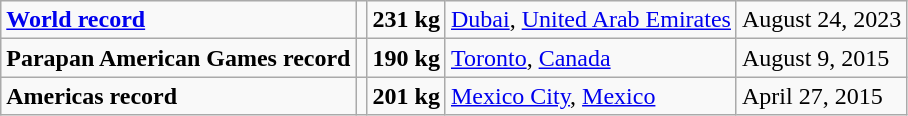<table class="wikitable">
<tr>
<td><strong><a href='#'>World record</a></strong></td>
<td></td>
<td><strong>231 kg</strong></td>
<td><a href='#'>Dubai</a>, <a href='#'>United Arab Emirates</a></td>
<td>August 24, 2023</td>
</tr>
<tr>
<td><strong>Parapan American Games record</strong></td>
<td></td>
<td><strong>190 kg</strong></td>
<td><a href='#'>Toronto</a>, <a href='#'>Canada</a></td>
<td>August 9, 2015</td>
</tr>
<tr>
<td><strong>Americas record</strong></td>
<td></td>
<td><strong>201 kg</strong></td>
<td><a href='#'>Mexico City</a>, <a href='#'>Mexico</a></td>
<td>April 27, 2015</td>
</tr>
</table>
